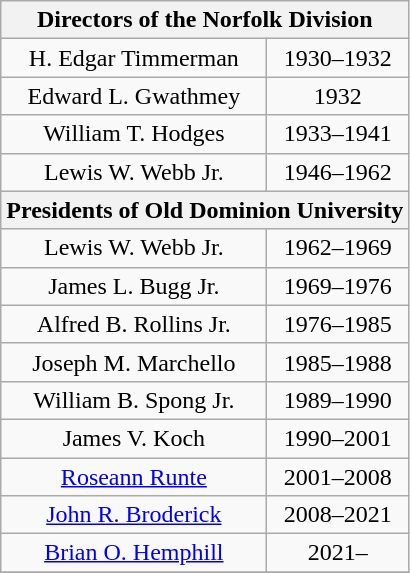<table class="wikitable">
<tr>
<th colspan="4">Directors of the Norfolk Division</th>
</tr>
<tr style="text-align:center;">
<td>H. Edgar Timmerman</td>
<td>1930–1932</td>
</tr>
<tr style="text-align:center;">
<td>Edward L. Gwathmey</td>
<td>1932</td>
</tr>
<tr style="text-align:center;">
<td>William T. Hodges</td>
<td>1933–1941</td>
</tr>
<tr style="text-align:center;">
<td>Lewis W. Webb Jr.</td>
<td>1946–1962</td>
</tr>
<tr>
<th colspan="4">Presidents of Old Dominion University</th>
</tr>
<tr style="text-align:center;">
<td>Lewis W. Webb Jr.</td>
<td>1962–1969</td>
</tr>
<tr style="text-align:center;">
<td>James L. Bugg Jr.</td>
<td>1969–1976</td>
</tr>
<tr style="text-align:center;">
<td>Alfred B. Rollins Jr.</td>
<td>1976–1985</td>
</tr>
<tr style="text-align:center;">
<td>Joseph M. Marchello</td>
<td>1985–1988</td>
</tr>
<tr style="text-align:center;">
<td>William B. Spong Jr.</td>
<td>1989–1990</td>
</tr>
<tr style="text-align:center;">
<td>James V. Koch</td>
<td>1990–2001</td>
</tr>
<tr style="text-align:center;">
<td><a href='#'>Roseann Runte</a></td>
<td>2001–2008</td>
</tr>
<tr style="text-align:center;">
<td><a href='#'>John R. Broderick</a></td>
<td>2008–2021</td>
</tr>
<tr style="text-align:center;">
<td><a href='#'>Brian O. Hemphill</a></td>
<td>2021–</td>
</tr>
<tr style="text-align:center;">
</tr>
</table>
